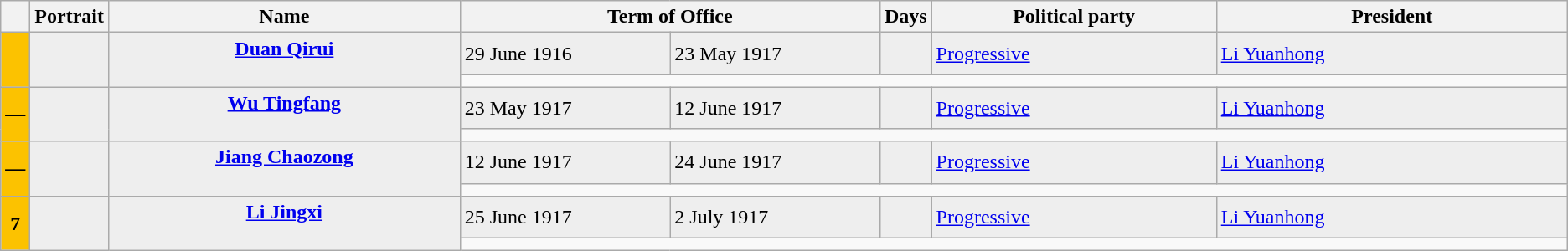<table class="wikitable">
<tr>
<th></th>
<th>Portrait</th>
<th width=25%>Name<br></th>
<th colspan=2 width=30%>Term of Office</th>
<th>Days</th>
<th width=20%>Political party</th>
<th width=35%>President</th>
</tr>
<tr bgcolor=#EEEEEE>
<th rowspan=2 style="background:#FCC200; color:black;"></th>
<td rowspan=2 align=center></td>
<td rowspan=2 align=center><strong><a href='#'>Duan Qirui</a></strong><br><br></td>
<td>29 June 1916</td>
<td>23 May 1917</td>
<td></td>
<td><a href='#'>Progressive</a></td>
<td><a href='#'>Li Yuanhong</a></td>
</tr>
<tr>
<td colspan=5></td>
</tr>
<tr bgcolor=#EEEEEE>
<th rowspan=2 style="background:#FCC200; color:black;">—</th>
<td rowspan=2 align=center></td>
<td rowspan=2 align=center><strong><a href='#'>Wu Tingfang</a></strong><br><br></td>
<td>23 May 1917</td>
<td>12 June 1917</td>
<td></td>
<td><a href='#'>Progressive</a></td>
<td><a href='#'>Li Yuanhong</a></td>
</tr>
<tr>
<td colspan=5></td>
</tr>
<tr bgcolor=#EEEEEE>
<th rowspan=2 style="background:#FCC200; color:black;">—</th>
<td rowspan=2 align=center></td>
<td rowspan=2 align=center><strong><a href='#'>Jiang Chaozong</a></strong><br><br></td>
<td>12 June 1917</td>
<td>24 June 1917</td>
<td></td>
<td><a href='#'>Progressive</a></td>
<td><a href='#'>Li Yuanhong</a></td>
</tr>
<tr>
<td colspan=5></td>
</tr>
<tr bgcolor=#EEEEEE>
<th rowspan=2 style="background:#FCC200; color:black;">7</th>
<td rowspan=2 align=center></td>
<td rowspan=2 align=center><strong><a href='#'>Li Jingxi</a></strong><br><br></td>
<td>25 June 1917</td>
<td>2 July 1917</td>
<td></td>
<td><a href='#'>Progressive</a></td>
<td><a href='#'>Li Yuanhong</a></td>
</tr>
<tr>
<td colspan=5></td>
</tr>
</table>
